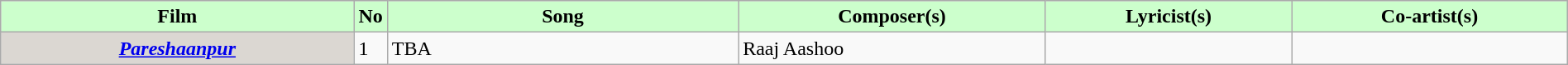<table class="wikitable plainrowheaders" style="width:100%; textcolor:#000">
<tr style="background:#cfc; text-align:center;">
<td scope="col" style="width:23%;"><strong>Film</strong></td>
<td><strong>No</strong></td>
<td scope="col" style="width:23%;"><strong>Song</strong></td>
<td scope="col" style="width:20%;"><strong>Composer(s)</strong></td>
<td scope="col" style="width:16%;"><strong>Lyricist(s)</strong></td>
<td scope="col" style="width:18%;"><strong>Co-artist(s)</strong></td>
</tr>
<tr>
<th scope="row" style="background:#dbd7d2;"><em><a href='#'>Pareshaanpur</a></em></th>
<td>1</td>
<td>TBA</td>
<td>Raaj Aashoo</td>
<td></td>
<td></td>
</tr>
</table>
